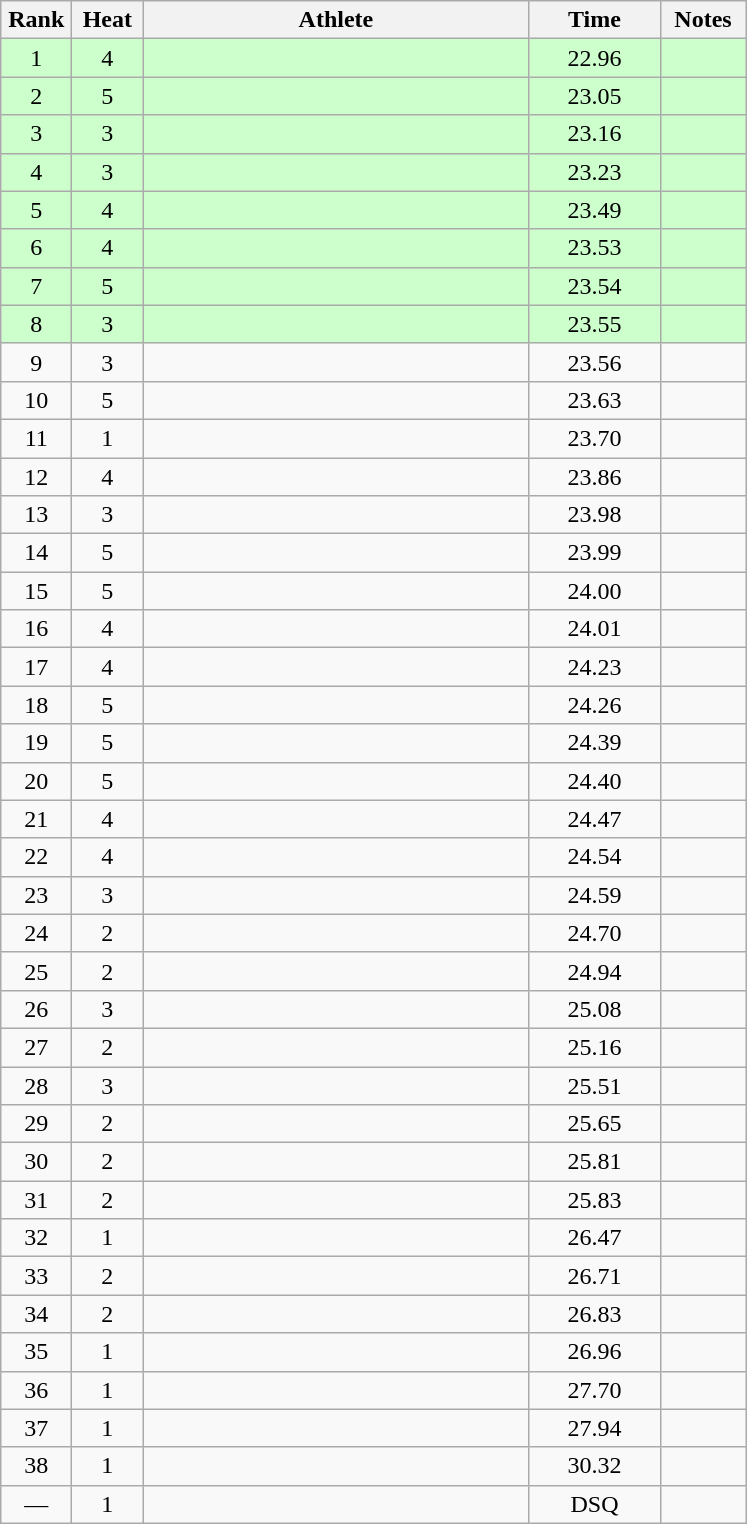<table class="wikitable" style="text-align:center">
<tr>
<th width=40>Rank</th>
<th width=40>Heat</th>
<th width=250>Athlete</th>
<th width=80>Time</th>
<th width=50>Notes</th>
</tr>
<tr bgcolor="ccffcc">
<td>1</td>
<td>4</td>
<td align=left></td>
<td>22.96</td>
<td></td>
</tr>
<tr bgcolor="ccffcc">
<td>2</td>
<td>5</td>
<td align=left></td>
<td>23.05</td>
<td></td>
</tr>
<tr bgcolor="ccffcc">
<td>3</td>
<td>3</td>
<td align=left></td>
<td>23.16</td>
<td></td>
</tr>
<tr bgcolor="ccffcc">
<td>4</td>
<td>3</td>
<td align=left></td>
<td>23.23</td>
<td></td>
</tr>
<tr bgcolor="ccffcc">
<td>5</td>
<td>4</td>
<td align=left></td>
<td>23.49</td>
<td></td>
</tr>
<tr bgcolor="ccffcc">
<td>6</td>
<td>4</td>
<td align=left></td>
<td>23.53</td>
<td></td>
</tr>
<tr bgcolor="ccffcc">
<td>7</td>
<td>5</td>
<td align=left></td>
<td>23.54</td>
<td></td>
</tr>
<tr bgcolor="ccffcc">
<td>8</td>
<td>3</td>
<td align=left></td>
<td>23.55</td>
<td></td>
</tr>
<tr>
<td>9</td>
<td>3</td>
<td align=left></td>
<td>23.56</td>
<td></td>
</tr>
<tr>
<td>10</td>
<td>5</td>
<td align=left></td>
<td>23.63</td>
<td></td>
</tr>
<tr>
<td>11</td>
<td>1</td>
<td align=left></td>
<td>23.70</td>
<td></td>
</tr>
<tr>
<td>12</td>
<td>4</td>
<td align=left></td>
<td>23.86</td>
<td></td>
</tr>
<tr>
<td>13</td>
<td>3</td>
<td align=left></td>
<td>23.98</td>
<td></td>
</tr>
<tr>
<td>14</td>
<td>5</td>
<td align=left></td>
<td>23.99</td>
<td></td>
</tr>
<tr>
<td>15</td>
<td>5</td>
<td align=left></td>
<td>24.00</td>
<td></td>
</tr>
<tr>
<td>16</td>
<td>4</td>
<td align=left></td>
<td>24.01</td>
<td></td>
</tr>
<tr>
<td>17</td>
<td>4</td>
<td align=left></td>
<td>24.23</td>
<td></td>
</tr>
<tr>
<td>18</td>
<td>5</td>
<td align=left></td>
<td>24.26</td>
<td></td>
</tr>
<tr>
<td>19</td>
<td>5</td>
<td align=left></td>
<td>24.39</td>
<td></td>
</tr>
<tr>
<td>20</td>
<td>5</td>
<td align=left></td>
<td>24.40</td>
<td></td>
</tr>
<tr>
<td>21</td>
<td>4</td>
<td align=left></td>
<td>24.47</td>
<td></td>
</tr>
<tr>
<td>22</td>
<td>4</td>
<td align=left></td>
<td>24.54</td>
<td></td>
</tr>
<tr>
<td>23</td>
<td>3</td>
<td align=left></td>
<td>24.59</td>
<td></td>
</tr>
<tr>
<td>24</td>
<td>2</td>
<td align=left></td>
<td>24.70</td>
<td></td>
</tr>
<tr>
<td>25</td>
<td>2</td>
<td align=left></td>
<td>24.94</td>
<td></td>
</tr>
<tr>
<td>26</td>
<td>3</td>
<td align=left></td>
<td>25.08</td>
<td></td>
</tr>
<tr>
<td>27</td>
<td>2</td>
<td align=left></td>
<td>25.16</td>
<td></td>
</tr>
<tr>
<td>28</td>
<td>3</td>
<td align=left></td>
<td>25.51</td>
<td></td>
</tr>
<tr>
<td>29</td>
<td>2</td>
<td align=left></td>
<td>25.65</td>
<td></td>
</tr>
<tr>
<td>30</td>
<td>2</td>
<td align=left></td>
<td>25.81</td>
<td></td>
</tr>
<tr>
<td>31</td>
<td>2</td>
<td align=left></td>
<td>25.83</td>
<td></td>
</tr>
<tr>
<td>32</td>
<td>1</td>
<td align=left></td>
<td>26.47</td>
<td></td>
</tr>
<tr>
<td>33</td>
<td>2</td>
<td align=left></td>
<td>26.71</td>
<td></td>
</tr>
<tr>
<td>34</td>
<td>2</td>
<td align=left></td>
<td>26.83</td>
<td></td>
</tr>
<tr>
<td>35</td>
<td>1</td>
<td align=left></td>
<td>26.96</td>
<td></td>
</tr>
<tr>
<td>36</td>
<td>1</td>
<td align=left></td>
<td>27.70</td>
<td></td>
</tr>
<tr>
<td>37</td>
<td>1</td>
<td align=left></td>
<td>27.94</td>
<td></td>
</tr>
<tr>
<td>38</td>
<td>1</td>
<td align=left></td>
<td>30.32</td>
<td></td>
</tr>
<tr>
<td>—</td>
<td>1</td>
<td align=left></td>
<td>DSQ</td>
<td></td>
</tr>
</table>
